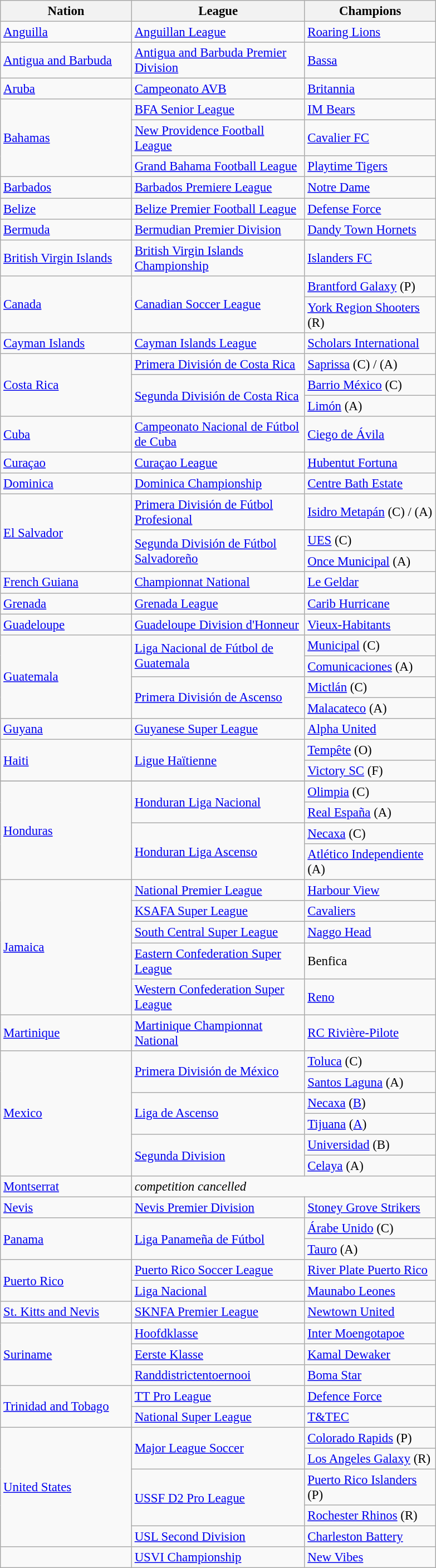<table class="wikitable" style="font-size: 95%;">
<tr>
<th width=150px>Nation</th>
<th width=200px>League</th>
<th width=150px>Champions</th>
</tr>
<tr>
<td> <a href='#'>Anguilla</a></td>
<td><a href='#'>Anguillan League</a></td>
<td><a href='#'>Roaring Lions</a></td>
</tr>
<tr>
<td> <a href='#'>Antigua and Barbuda</a></td>
<td><a href='#'>Antigua and Barbuda Premier Division</a></td>
<td><a href='#'>Bassa</a></td>
</tr>
<tr>
<td> <a href='#'>Aruba</a></td>
<td><a href='#'>Campeonato AVB</a></td>
<td><a href='#'>Britannia</a></td>
</tr>
<tr>
<td rowspan="3"> <a href='#'>Bahamas</a></td>
<td><a href='#'>BFA Senior League</a></td>
<td><a href='#'>IM Bears</a></td>
</tr>
<tr>
<td><a href='#'>New Providence Football League</a></td>
<td><a href='#'>Cavalier FC</a></td>
</tr>
<tr>
<td><a href='#'>Grand Bahama Football League</a></td>
<td><a href='#'>Playtime Tigers</a></td>
</tr>
<tr>
<td> <a href='#'>Barbados</a></td>
<td><a href='#'>Barbados Premiere League</a></td>
<td><a href='#'>Notre Dame</a></td>
</tr>
<tr>
<td> <a href='#'>Belize</a></td>
<td><a href='#'>Belize Premier Football League</a></td>
<td><a href='#'>Defense Force</a></td>
</tr>
<tr>
<td> <a href='#'>Bermuda</a></td>
<td><a href='#'>Bermudian Premier Division</a></td>
<td><a href='#'>Dandy Town Hornets</a></td>
</tr>
<tr>
<td> <a href='#'>British Virgin Islands</a></td>
<td><a href='#'>British Virgin Islands Championship</a></td>
<td><a href='#'>Islanders FC</a></td>
</tr>
<tr>
<td rowspan="2"> <a href='#'>Canada</a></td>
<td rowspan="2"><a href='#'>Canadian Soccer League</a></td>
<td><a href='#'>Brantford Galaxy</a> (P)</td>
</tr>
<tr>
<td><a href='#'>York Region Shooters</a> (R)</td>
</tr>
<tr>
<td> <a href='#'>Cayman Islands</a></td>
<td><a href='#'>Cayman Islands League</a></td>
<td><a href='#'>Scholars International</a></td>
</tr>
<tr>
<td rowspan="3"> <a href='#'>Costa Rica</a></td>
<td><a href='#'>Primera División de Costa Rica</a></td>
<td><a href='#'>Saprissa</a> (C) / (A)</td>
</tr>
<tr>
<td rowspan="2"><a href='#'>Segunda División de Costa Rica</a></td>
<td><a href='#'>Barrio México</a> (C)</td>
</tr>
<tr>
<td><a href='#'>Limón</a> (A)</td>
</tr>
<tr>
<td> <a href='#'>Cuba</a></td>
<td><a href='#'>Campeonato Nacional de Fútbol de Cuba</a></td>
<td><a href='#'>Ciego de Ávila</a></td>
</tr>
<tr>
<td> <a href='#'>Curaçao</a></td>
<td><a href='#'>Curaçao League</a></td>
<td><a href='#'>Hubentut Fortuna</a></td>
</tr>
<tr>
<td> <a href='#'>Dominica</a></td>
<td><a href='#'>Dominica Championship</a></td>
<td><a href='#'>Centre Bath Estate</a></td>
</tr>
<tr>
<td rowspan="3"> <a href='#'>El Salvador</a></td>
<td><a href='#'>Primera División de Fútbol Profesional</a></td>
<td><a href='#'>Isidro Metapán</a> (C) / (A)</td>
</tr>
<tr>
<td rowspan="2"><a href='#'>Segunda División de Fútbol Salvadoreño</a></td>
<td><a href='#'>UES</a> (C)</td>
</tr>
<tr>
<td><a href='#'>Once Municipal</a> (A)</td>
</tr>
<tr>
<td> <a href='#'>French Guiana</a></td>
<td><a href='#'>Championnat National</a></td>
<td><a href='#'>Le Geldar</a></td>
</tr>
<tr>
<td> <a href='#'>Grenada</a></td>
<td><a href='#'>Grenada League</a></td>
<td><a href='#'>Carib Hurricane</a></td>
</tr>
<tr>
<td> <a href='#'>Guadeloupe</a></td>
<td><a href='#'>Guadeloupe Division d'Honneur</a></td>
<td><a href='#'>Vieux-Habitants</a></td>
</tr>
<tr>
<td rowspan="4"> <a href='#'>Guatemala</a></td>
<td rowspan="2"><a href='#'>Liga Nacional de Fútbol de Guatemala</a></td>
<td><a href='#'>Municipal</a> (C)</td>
</tr>
<tr>
<td><a href='#'>Comunicaciones</a> (A)</td>
</tr>
<tr>
<td rowspan="2"><a href='#'>Primera División de Ascenso</a></td>
<td><a href='#'>Mictlán</a> (C)</td>
</tr>
<tr>
<td><a href='#'>Malacateco</a> (A)</td>
</tr>
<tr>
<td> <a href='#'>Guyana</a></td>
<td><a href='#'>Guyanese Super League</a></td>
<td><a href='#'>Alpha United</a></td>
</tr>
<tr>
<td rowspan="2"> <a href='#'>Haiti</a></td>
<td rowspan="2"><a href='#'>Ligue Haïtienne</a></td>
<td><a href='#'>Tempête</a> (O)</td>
</tr>
<tr>
<td><a href='#'>Victory SC</a> (F)</td>
</tr>
<tr>
</tr>
<tr>
<td rowspan="4"> <a href='#'>Honduras</a></td>
<td rowspan="2"><a href='#'>Honduran Liga Nacional</a></td>
<td><a href='#'>Olimpia</a> (C)</td>
</tr>
<tr>
<td><a href='#'>Real España</a> (A)</td>
</tr>
<tr>
<td rowspan="2"><a href='#'>Honduran Liga Ascenso</a></td>
<td><a href='#'>Necaxa</a> (C)</td>
</tr>
<tr>
<td><a href='#'>Atlético Independiente</a> (A)</td>
</tr>
<tr>
<td rowspan="5"> <a href='#'>Jamaica</a></td>
<td><a href='#'>National Premier League</a></td>
<td><a href='#'>Harbour View</a></td>
</tr>
<tr>
<td><a href='#'>KSAFA Super League</a></td>
<td><a href='#'>Cavaliers</a></td>
</tr>
<tr>
<td><a href='#'>South Central Super League</a></td>
<td><a href='#'>Naggo Head</a></td>
</tr>
<tr>
<td><a href='#'>Eastern Confederation Super League</a></td>
<td>Benfica</td>
</tr>
<tr>
<td><a href='#'>Western Confederation Super League</a></td>
<td><a href='#'>Reno</a></td>
</tr>
<tr>
<td> <a href='#'>Martinique</a></td>
<td><a href='#'>Martinique Championnat National</a></td>
<td><a href='#'>RC Rivière-Pilote</a></td>
</tr>
<tr>
<td rowspan="6"> <a href='#'>Mexico</a></td>
<td rowspan="2"><a href='#'>Primera División de México</a></td>
<td><a href='#'>Toluca</a> (C)</td>
</tr>
<tr>
<td><a href='#'>Santos Laguna</a> (A)</td>
</tr>
<tr>
<td rowspan="2"><a href='#'>Liga de Ascenso</a></td>
<td><a href='#'>Necaxa</a> (<a href='#'>B</a>)</td>
</tr>
<tr>
<td><a href='#'>Tijuana</a> (<a href='#'>A</a>)</td>
</tr>
<tr>
<td rowspan="2"><a href='#'>Segunda Division</a></td>
<td><a href='#'>Universidad</a> (B)</td>
</tr>
<tr>
<td><a href='#'>Celaya</a> (A)</td>
</tr>
<tr>
<td> <a href='#'>Montserrat</a></td>
<td colspan="2"><em>competition cancelled</em></td>
</tr>
<tr>
<td> <a href='#'>Nevis</a></td>
<td><a href='#'>Nevis Premier Division</a></td>
<td><a href='#'>Stoney Grove Strikers</a></td>
</tr>
<tr>
<td rowspan="2"> <a href='#'>Panama</a></td>
<td rowspan="2"><a href='#'>Liga Panameña de Fútbol</a></td>
<td><a href='#'>Árabe Unido</a> (C)</td>
</tr>
<tr>
<td><a href='#'>Tauro</a> (A)</td>
</tr>
<tr>
<td rowspan="2"> <a href='#'>Puerto Rico</a></td>
<td><a href='#'>Puerto Rico Soccer League</a></td>
<td><a href='#'>River Plate Puerto Rico</a></td>
</tr>
<tr>
<td><a href='#'>Liga Nacional</a></td>
<td><a href='#'>Maunabo Leones</a></td>
</tr>
<tr>
<td> <a href='#'>St. Kitts and Nevis</a></td>
<td><a href='#'>SKNFA Premier League</a></td>
<td><a href='#'>Newtown United</a></td>
</tr>
<tr>
<td rowspan="3"> <a href='#'>Suriname</a></td>
<td><a href='#'>Hoofdklasse</a></td>
<td><a href='#'>Inter Moengotapoe</a></td>
</tr>
<tr>
<td><a href='#'>Eerste Klasse</a></td>
<td><a href='#'>Kamal Dewaker</a></td>
</tr>
<tr>
<td><a href='#'>Randdistrictentoernooi</a></td>
<td><a href='#'>Boma Star</a></td>
</tr>
<tr>
<td rowspan="2"> <a href='#'>Trinidad and Tobago</a></td>
<td><a href='#'>TT Pro League</a></td>
<td><a href='#'>Defence Force</a></td>
</tr>
<tr>
<td><a href='#'>National Super League</a></td>
<td><a href='#'>T&TEC</a></td>
</tr>
<tr>
<td rowspan="5"> <a href='#'>United States</a></td>
<td rowspan="2"><a href='#'>Major League Soccer</a></td>
<td><a href='#'>Colorado Rapids</a> (P)</td>
</tr>
<tr>
<td><a href='#'>Los Angeles Galaxy</a> (R)</td>
</tr>
<tr>
<td rowspan="2"><a href='#'>USSF D2 Pro League</a></td>
<td><a href='#'>Puerto Rico Islanders</a> (P)</td>
</tr>
<tr>
<td><a href='#'>Rochester Rhinos</a> (R)</td>
</tr>
<tr>
<td><a href='#'>USL Second Division</a></td>
<td><a href='#'>Charleston Battery</a></td>
</tr>
<tr>
<td></td>
<td><a href='#'>USVI Championship</a></td>
<td><a href='#'>New Vibes</a></td>
</tr>
</table>
